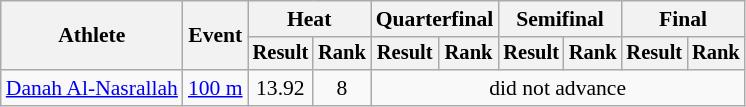<table class=wikitable style="font-size:90%">
<tr>
<th rowspan="2">Athlete</th>
<th rowspan="2">Event</th>
<th colspan="2">Heat</th>
<th colspan="2">Quarterfinal</th>
<th colspan="2">Semifinal</th>
<th colspan="2">Final</th>
</tr>
<tr style="font-size:95%">
<th>Result</th>
<th>Rank</th>
<th>Result</th>
<th>Rank</th>
<th>Result</th>
<th>Rank</th>
<th>Result</th>
<th>Rank</th>
</tr>
<tr align=center>
<td align=left><a href='#'>Danah Al-Nasrallah</a></td>
<td align=left><a href='#'>100 m</a></td>
<td>13.92</td>
<td>8</td>
<td colspan=6>did not advance</td>
</tr>
</table>
